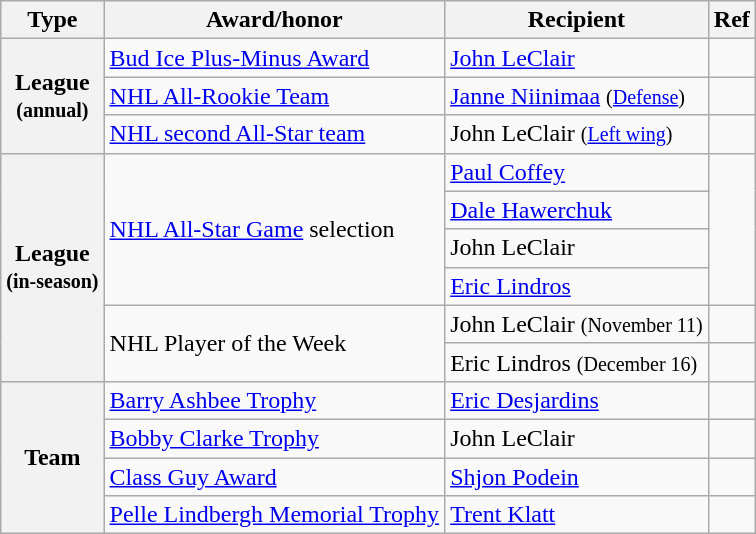<table class="wikitable">
<tr>
<th scope="col">Type</th>
<th scope="col">Award/honor</th>
<th scope="col">Recipient</th>
<th scope="col">Ref</th>
</tr>
<tr>
<th scope="row" rowspan="3">League<br><small>(annual)</small></th>
<td><a href='#'>Bud Ice Plus-Minus Award</a></td>
<td><a href='#'>John LeClair</a></td>
<td></td>
</tr>
<tr>
<td><a href='#'>NHL All-Rookie Team</a></td>
<td><a href='#'>Janne Niinimaa</a> <small>(<a href='#'>Defense</a>)</small></td>
<td></td>
</tr>
<tr>
<td><a href='#'>NHL second All-Star team</a></td>
<td>John LeClair <small>(<a href='#'>Left wing</a>)</small></td>
<td></td>
</tr>
<tr>
<th scope="row" rowspan="6">League<br><small>(in-season)</small></th>
<td rowspan="4"><a href='#'>NHL All-Star Game</a> selection</td>
<td><a href='#'>Paul Coffey</a></td>
<td rowspan="4"></td>
</tr>
<tr>
<td><a href='#'>Dale Hawerchuk</a></td>
</tr>
<tr>
<td>John LeClair</td>
</tr>
<tr>
<td><a href='#'>Eric Lindros</a></td>
</tr>
<tr>
<td rowspan="2">NHL Player of the Week</td>
<td>John LeClair <small>(November 11)</small></td>
<td></td>
</tr>
<tr>
<td>Eric Lindros <small>(December 16)</small></td>
<td></td>
</tr>
<tr>
<th scope="row" rowspan="4">Team</th>
<td><a href='#'>Barry Ashbee Trophy</a></td>
<td><a href='#'>Eric Desjardins</a></td>
<td></td>
</tr>
<tr>
<td><a href='#'>Bobby Clarke Trophy</a></td>
<td>John LeClair</td>
<td></td>
</tr>
<tr>
<td><a href='#'>Class Guy Award</a></td>
<td><a href='#'>Shjon Podein</a></td>
<td></td>
</tr>
<tr>
<td><a href='#'>Pelle Lindbergh Memorial Trophy</a></td>
<td><a href='#'>Trent Klatt</a></td>
<td></td>
</tr>
</table>
